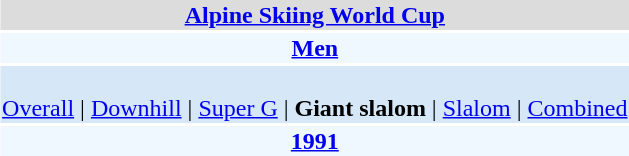<table align="right" class="toccolours" style="margin: 0 0 1em 1em;">
<tr>
<td colspan="2" align=center bgcolor=Gainsboro><strong><a href='#'>Alpine Skiing World Cup</a></strong></td>
</tr>
<tr>
<td colspan="2" align=center bgcolor=AliceBlue><strong><a href='#'>Men</a></strong></td>
</tr>
<tr>
<td colspan="2" align=center bgcolor=D6E8F8><br><a href='#'>Overall</a> | 
<a href='#'>Downhill</a> | 
<a href='#'>Super G</a> | 
<strong>Giant slalom</strong> | 
<a href='#'>Slalom</a> | 
<a href='#'>Combined</a></td>
</tr>
<tr>
<td colspan="2" align=center bgcolor=AliceBlue><strong><a href='#'>1991</a></strong></td>
</tr>
</table>
